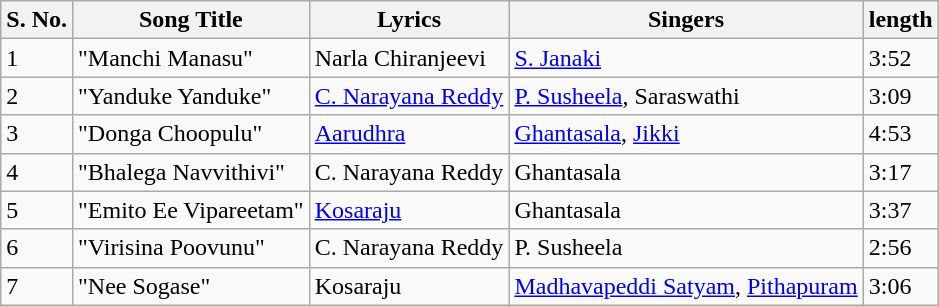<table class="wikitable">
<tr>
<th>S. No.</th>
<th>Song Title</th>
<th>Lyrics</th>
<th>Singers</th>
<th>length</th>
</tr>
<tr>
<td>1</td>
<td>"Manchi Manasu"</td>
<td>Narla Chiranjeevi</td>
<td><a href='#'>S. Janaki</a></td>
<td>3:52</td>
</tr>
<tr>
<td>2</td>
<td>"Yanduke Yanduke"</td>
<td><a href='#'>C. Narayana Reddy</a></td>
<td><a href='#'>P. Susheela</a>, Saraswathi</td>
<td>3:09</td>
</tr>
<tr>
<td>3</td>
<td>"Donga Choopulu"</td>
<td><a href='#'>Aarudhra</a></td>
<td><a href='#'>Ghantasala</a>, <a href='#'>Jikki</a></td>
<td>4:53</td>
</tr>
<tr>
<td>4</td>
<td>"Bhalega Navvithivi"</td>
<td>C. Narayana Reddy</td>
<td>Ghantasala</td>
<td>3:17</td>
</tr>
<tr>
<td>5</td>
<td>"Emito Ee Vipareetam"</td>
<td><a href='#'>Kosaraju</a></td>
<td>Ghantasala</td>
<td>3:37</td>
</tr>
<tr>
<td>6</td>
<td>"Virisina Poovunu"</td>
<td>C. Narayana Reddy</td>
<td>P. Susheela</td>
<td>2:56</td>
</tr>
<tr>
<td>7</td>
<td>"Nee Sogase"</td>
<td>Kosaraju</td>
<td><a href='#'>Madhavapeddi Satyam</a>, <a href='#'>Pithapuram</a></td>
<td>3:06</td>
</tr>
</table>
